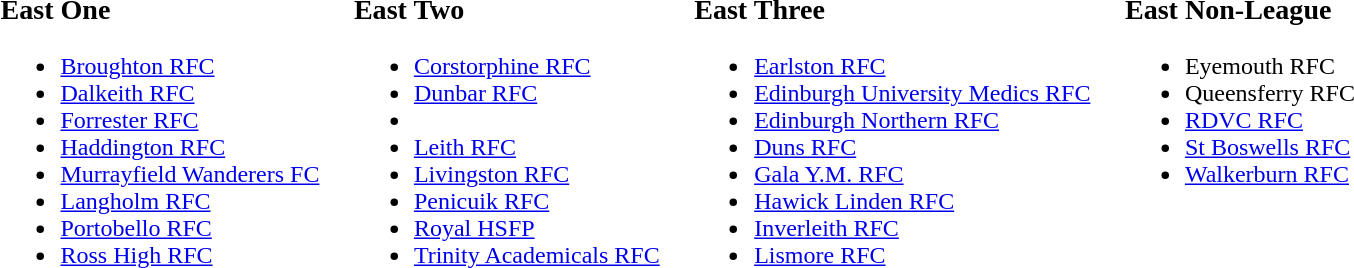<table>
<tr>
<td valign="top"><br><h3>East One</h3><ul><li><a href='#'>Broughton RFC</a></li><li><a href='#'>Dalkeith RFC</a></li><li><a href='#'>Forrester RFC</a></li><li><a href='#'>Haddington RFC</a></li><li><a href='#'>Murrayfield Wanderers FC</a></li><li><a href='#'>Langholm RFC</a></li><li><a href='#'>Portobello RFC</a></li><li><a href='#'>Ross High RFC</a></li></ul></td>
<td width="15"> </td>
<td valign="top"><br><h3>East Two</h3><ul><li><a href='#'>Corstorphine RFC</a></li><li><a href='#'>Dunbar RFC</a></li><li></li><li><a href='#'>Leith RFC</a></li><li><a href='#'>Livingston RFC</a></li><li><a href='#'>Penicuik RFC</a></li><li><a href='#'>Royal HSFP</a></li><li><a href='#'>Trinity Academicals RFC</a></li></ul></td>
<td width="15"> </td>
<td valign="top"><br><h3>East Three</h3><ul><li><a href='#'>Earlston RFC</a></li><li><a href='#'>Edinburgh University Medics RFC</a></li><li><a href='#'>Edinburgh Northern RFC</a></li><li><a href='#'>Duns RFC</a></li><li><a href='#'>Gala Y.M. RFC</a></li><li><a href='#'>Hawick Linden RFC</a></li><li><a href='#'>Inverleith RFC</a></li><li><a href='#'>Lismore RFC</a></li></ul></td>
<td width="15"> </td>
<td valign="top"><br><h3>East Non-League</h3><ul><li>Eyemouth RFC</li><li>Queensferry RFC</li><li><a href='#'>RDVC RFC</a></li><li><a href='#'>St Boswells RFC</a></li><li><a href='#'>Walkerburn RFC</a></li></ul></td>
</tr>
</table>
